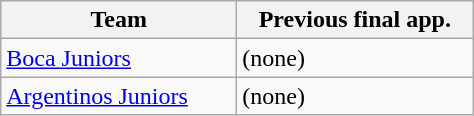<table class="wikitable">
<tr>
<th width=150px>Team</th>
<th width=150px>Previous final app.</th>
</tr>
<tr>
<td><a href='#'>Boca Juniors</a></td>
<td>(none)</td>
</tr>
<tr>
<td><a href='#'>Argentinos Juniors</a></td>
<td>(none)</td>
</tr>
</table>
